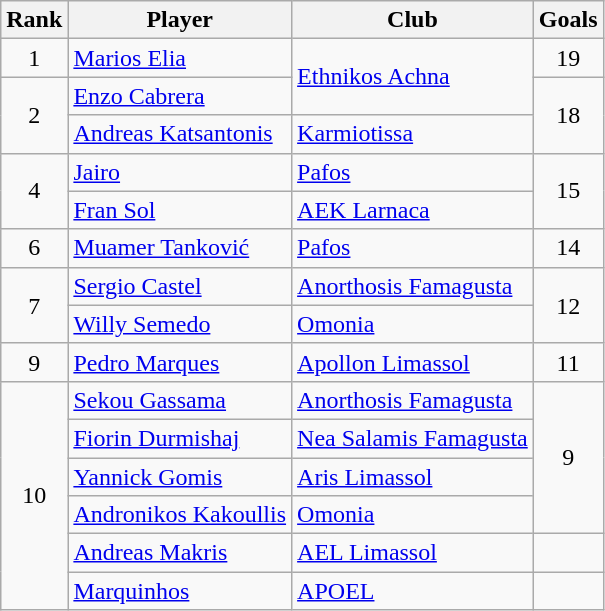<table class="wikitable" style="text-align:center">
<tr>
<th>Rank</th>
<th>Player</th>
<th>Club</th>
<th>Goals</th>
</tr>
<tr>
<td rowspan="1">1</td>
<td align="left"> <a href='#'>Marios Elia</a></td>
<td rowspan="2" align="left"><a href='#'>Ethnikos Achna</a></td>
<td rowspan="1">19</td>
</tr>
<tr>
<td rowspan="2">2</td>
<td align="left"> <a href='#'>Enzo Cabrera</a></td>
<td rowspan="2">18</td>
</tr>
<tr>
<td align="left"> <a href='#'>Andreas Katsantonis</a></td>
<td align="left"><a href='#'>Karmiotissa</a></td>
</tr>
<tr>
<td rowspan="2">4</td>
<td align="left"> <a href='#'>Jairo</a></td>
<td align="left"><a href='#'>Pafos</a></td>
<td rowspan="2">15</td>
</tr>
<tr>
<td align="left"> <a href='#'>Fran Sol</a></td>
<td align="left"><a href='#'>AEK Larnaca</a></td>
</tr>
<tr>
<td rowspan="1">6</td>
<td align="left"> <a href='#'>Muamer Tanković</a></td>
<td align="left"><a href='#'>Pafos</a></td>
<td rowspan="1">14</td>
</tr>
<tr>
<td rowspan="2">7</td>
<td align="left"> <a href='#'>Sergio Castel</a></td>
<td align="left"><a href='#'>Anorthosis Famagusta</a></td>
<td rowspan="2">12</td>
</tr>
<tr>
<td align="left"> <a href='#'>Willy Semedo</a></td>
<td align="left"><a href='#'>Omonia</a></td>
</tr>
<tr>
<td rowspan="1">9</td>
<td align="left"> <a href='#'>Pedro Marques</a></td>
<td align="left"><a href='#'>Apollon Limassol</a></td>
<td rowspan="1">11</td>
</tr>
<tr>
<td rowspan="6">10</td>
<td align="left"> <a href='#'>Sekou Gassama</a></td>
<td align="left"><a href='#'>Anorthosis Famagusta</a></td>
<td rowspan="4">9</td>
</tr>
<tr>
<td align="left"> <a href='#'>Fiorin Durmishaj</a></td>
<td align="left"><a href='#'>Nea Salamis Famagusta</a></td>
</tr>
<tr>
<td align="left"> <a href='#'>Yannick Gomis</a></td>
<td align="left"><a href='#'>Aris Limassol</a></td>
</tr>
<tr>
<td align="left"> <a href='#'>Andronikos Kakoullis</a></td>
<td align="left"><a href='#'>Omonia</a></td>
</tr>
<tr>
<td align="left"> <a href='#'>Andreas Makris</a></td>
<td align="left"><a href='#'>AEL Limassol</a></td>
<td></td>
</tr>
<tr>
<td align="left"> <a href='#'>Marquinhos</a></td>
<td align="left"><a href='#'>APOEL</a></td>
<td></td>
</tr>
</table>
